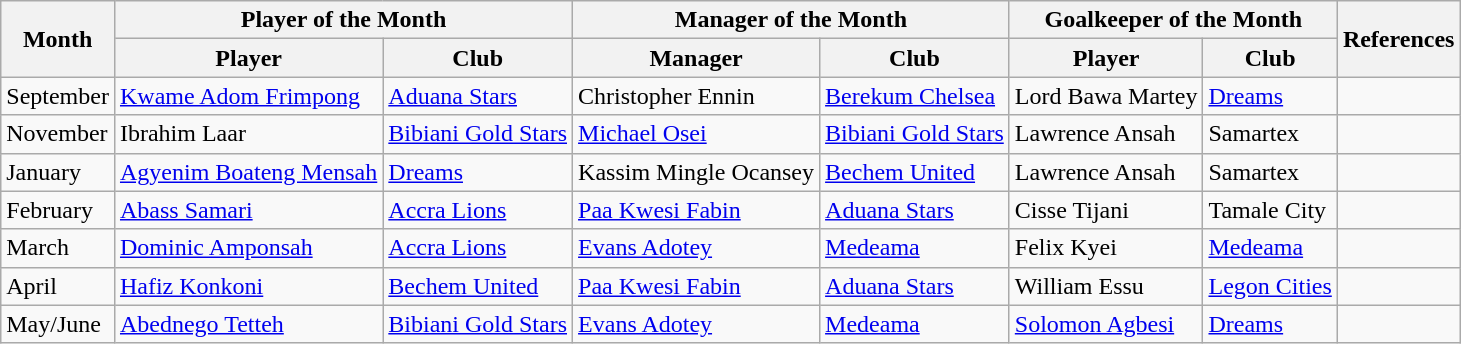<table class="wikitable">
<tr>
<th rowspan="2">Month</th>
<th colspan="2">Player of the Month</th>
<th colspan="2">Manager of the Month</th>
<th colspan="2">Goalkeeper of the Month</th>
<th rowspan="2">References</th>
</tr>
<tr>
<th>Player</th>
<th>Club</th>
<th>Manager</th>
<th>Club</th>
<th>Player</th>
<th>Club</th>
</tr>
<tr>
<td>September</td>
<td> <a href='#'>Kwame Adom Frimpong</a></td>
<td><a href='#'>Aduana Stars</a></td>
<td>  Christopher Ennin</td>
<td><a href='#'>Berekum Chelsea</a></td>
<td>  Lord Bawa Martey</td>
<td><a href='#'>Dreams</a></td>
<td align="center"></td>
</tr>
<tr>
<td>November</td>
<td> Ibrahim Laar</td>
<td><a href='#'>Bibiani Gold Stars</a></td>
<td> <a href='#'>Michael Osei</a></td>
<td><a href='#'>Bibiani Gold Stars</a></td>
<td> Lawrence Ansah</td>
<td>Samartex</td>
<td align="center"></td>
</tr>
<tr>
<td>January</td>
<td> <a href='#'>Agyenim Boateng Mensah</a></td>
<td><a href='#'>Dreams</a></td>
<td> Kassim Mingle Ocansey</td>
<td><a href='#'>Bechem United</a></td>
<td> Lawrence Ansah</td>
<td>Samartex</td>
<td align="center"></td>
</tr>
<tr>
<td>February</td>
<td> <a href='#'>Abass Samari</a></td>
<td><a href='#'>Accra Lions</a></td>
<td> <a href='#'>Paa Kwesi Fabin</a></td>
<td><a href='#'>Aduana Stars</a></td>
<td> Cisse Tijani</td>
<td>Tamale City</td>
<td align="center"></td>
</tr>
<tr>
<td>March</td>
<td> <a href='#'>Dominic Amponsah</a></td>
<td><a href='#'>Accra Lions</a></td>
<td> <a href='#'>Evans Adotey</a></td>
<td><a href='#'>Medeama</a></td>
<td> Felix Kyei</td>
<td><a href='#'>Medeama</a></td>
<td align="center"></td>
</tr>
<tr>
<td>April</td>
<td> <a href='#'>Hafiz Konkoni</a></td>
<td><a href='#'>Bechem United</a></td>
<td> <a href='#'>Paa Kwesi Fabin</a></td>
<td><a href='#'>Aduana Stars</a></td>
<td> William Essu</td>
<td><a href='#'>Legon Cities</a></td>
<td align="center"></td>
</tr>
<tr>
<td>May/June</td>
<td> <a href='#'>Abednego Tetteh</a></td>
<td><a href='#'>Bibiani Gold Stars</a></td>
<td> <a href='#'>Evans Adotey</a></td>
<td><a href='#'>Medeama</a></td>
<td> <a href='#'>Solomon Agbesi</a></td>
<td><a href='#'>Dreams</a></td>
<td align="center"></td>
</tr>
</table>
